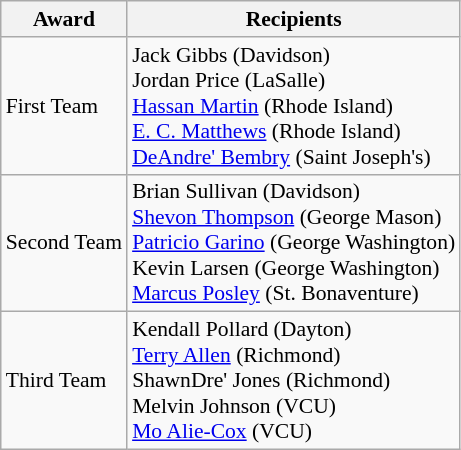<table class="wikitable" style="white-space:nowrap; font-size:90%;">
<tr>
<th>Award</th>
<th>Recipients</th>
</tr>
<tr>
<td>First Team</td>
<td>Jack Gibbs (Davidson)<br>Jordan Price (LaSalle)<br><a href='#'>Hassan Martin</a> (Rhode Island)<br><a href='#'>E. C. Matthews</a> (Rhode Island)<br><a href='#'>DeAndre' Bembry</a> (Saint Joseph's)</td>
</tr>
<tr>
<td>Second Team</td>
<td>Brian Sullivan (Davidson)<br><a href='#'>Shevon Thompson</a> (George Mason)<br><a href='#'>Patricio Garino</a> (George Washington)<br>Kevin Larsen (George Washington)<br><a href='#'>Marcus Posley</a> (St. Bonaventure)</td>
</tr>
<tr>
<td>Third Team</td>
<td>Kendall Pollard (Dayton)<br><a href='#'>Terry Allen</a> (Richmond)<br>ShawnDre' Jones (Richmond)<br>Melvin Johnson (VCU)<br><a href='#'>Mo Alie-Cox</a> (VCU)</td>
</tr>
</table>
